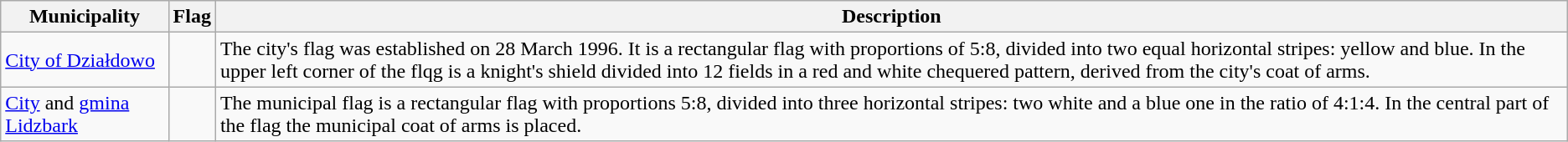<table class="wikitable">
<tr>
<th>Municipality</th>
<th>Flag</th>
<th>Description</th>
</tr>
<tr>
<td><a href='#'>City of Działdowo</a></td>
<td></td>
<td>The city's flag was established on 28 March 1996. It is a rectangular flag with proportions of 5:8, divided into two equal horizontal stripes: yellow and blue. In the upper left corner of the flqg is a knight's shield divided into 12 fields in a red and white chequered pattern, derived from the city's coat of arms.</td>
</tr>
<tr>
<td><a href='#'>City</a> and <a href='#'>gmina Lidzbark</a></td>
<td></td>
<td>The municipal flag is a rectangular flag with proportions 5:8, divided into three horizontal stripes: two white and a blue one in the ratio of 4:1:4. In the central part of the flag the municipal coat of arms is placed.</td>
</tr>
</table>
